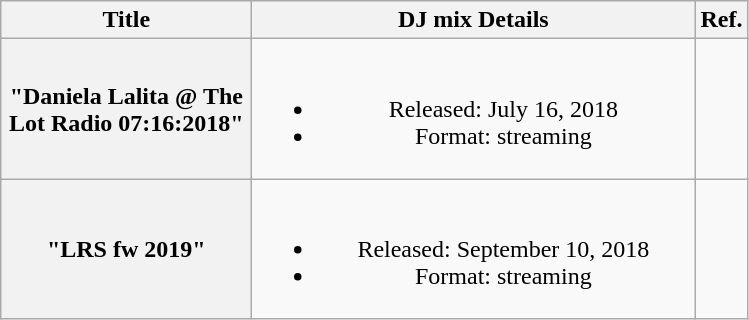<table class="wikitable plainrowheaders" style="text-align:center;">
<tr>
<th scope="col" rowspan="1" style="width:10em;">Title</th>
<th scope="col" rowspan="1" style="width:18em;">DJ mix Details</th>
<th scope="col" rowspan="1";">Ref.</th>
</tr>
<tr>
<th scope="row">"Daniela Lalita @ The Lot Radio 07:16:2018"</th>
<td><br><ul><li>Released: July 16, 2018</li><li>Format: streaming</li></ul></td>
<td></td>
</tr>
<tr>
<th scope="row">"LRS fw 2019"</th>
<td><br><ul><li>Released: September 10, 2018</li><li>Format: streaming</li></ul></td>
<td></td>
</tr>
</table>
